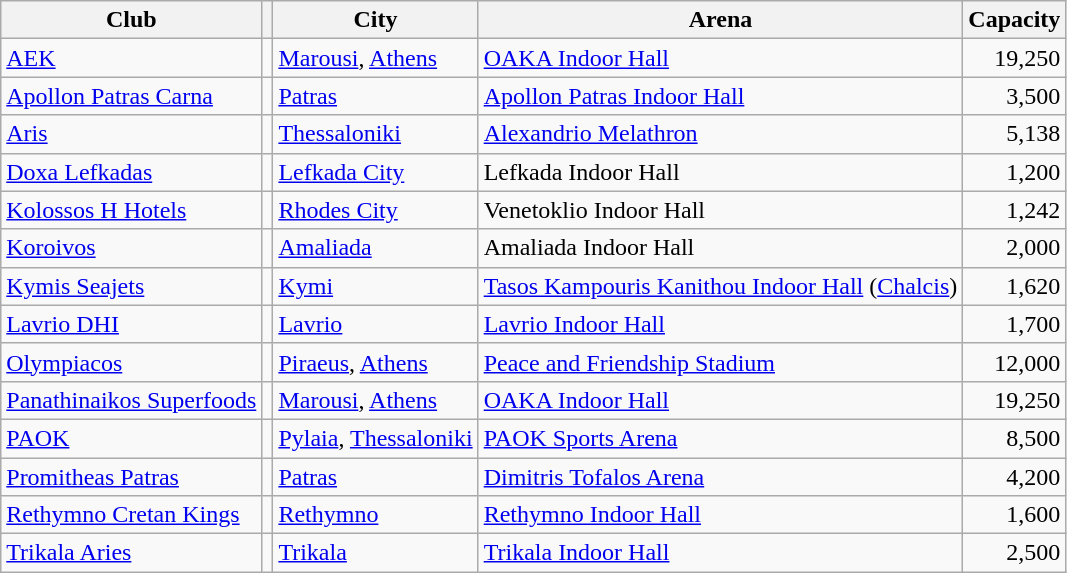<table class="wikitable sortable">
<tr>
<th>Club</th>
<th></th>
<th>City</th>
<th>Arena</th>
<th>Capacity</th>
</tr>
<tr>
<td><a href='#'>AEK</a></td>
<td></td>
<td><a href='#'>Marousi</a>, <a href='#'>Athens</a></td>
<td><a href='#'>OAKA Indoor Hall</a></td>
<td align=right>19,250</td>
</tr>
<tr>
<td><a href='#'>Apollon Patras Carna</a></td>
<td></td>
<td><a href='#'>Patras</a></td>
<td><a href='#'>Apollon Patras Indoor Hall</a></td>
<td align=right>3,500</td>
</tr>
<tr>
<td><a href='#'>Aris</a></td>
<td></td>
<td><a href='#'>Thessaloniki</a></td>
<td><a href='#'>Alexandrio Melathron</a></td>
<td align=right>5,138</td>
</tr>
<tr>
<td><a href='#'>Doxa Lefkadas</a></td>
<td></td>
<td><a href='#'>Lefkada City</a></td>
<td>Lefkada Indoor Hall</td>
<td align=right>1,200</td>
</tr>
<tr>
<td><a href='#'>Kolossos H Hotels</a></td>
<td></td>
<td><a href='#'>Rhodes City</a></td>
<td>Venetoklio Indoor Hall</td>
<td align=right>1,242</td>
</tr>
<tr>
<td><a href='#'>Koroivos</a></td>
<td></td>
<td><a href='#'>Amaliada</a></td>
<td>Amaliada Indoor Hall</td>
<td align=right>2,000</td>
</tr>
<tr>
<td><a href='#'>Kymis Seajets</a></td>
<td></td>
<td><a href='#'>Kymi</a></td>
<td><a href='#'>Tasos Kampouris Kanithou Indoor Hall</a> (<a href='#'>Chalcis</a>)</td>
<td align=right>1,620</td>
</tr>
<tr>
<td><a href='#'>Lavrio DHI</a></td>
<td></td>
<td><a href='#'>Lavrio</a></td>
<td><a href='#'>Lavrio Indoor Hall</a></td>
<td align=right>1,700</td>
</tr>
<tr>
<td><a href='#'>Olympiacos</a></td>
<td></td>
<td><a href='#'>Piraeus</a>, <a href='#'>Athens</a></td>
<td><a href='#'>Peace and Friendship Stadium</a></td>
<td align=right>12,000</td>
</tr>
<tr>
<td><a href='#'>Panathinaikos Superfoods</a></td>
<td></td>
<td><a href='#'>Marousi</a>, <a href='#'>Athens</a></td>
<td><a href='#'>OAKA Indoor Hall</a></td>
<td align=right>19,250</td>
</tr>
<tr>
<td><a href='#'>PAOK</a></td>
<td></td>
<td><a href='#'>Pylaia</a>, <a href='#'>Thessaloniki</a></td>
<td><a href='#'>PAOK Sports Arena</a></td>
<td align=right>8,500</td>
</tr>
<tr>
<td><a href='#'>Promitheas Patras</a></td>
<td></td>
<td><a href='#'>Patras</a></td>
<td><a href='#'>Dimitris Tofalos Arena</a></td>
<td align=right>4,200</td>
</tr>
<tr>
<td><a href='#'>Rethymno Cretan Kings</a></td>
<td></td>
<td><a href='#'>Rethymno</a></td>
<td><a href='#'>Rethymno Indoor Hall</a></td>
<td align=right>1,600</td>
</tr>
<tr>
<td><a href='#'>Trikala Aries</a></td>
<td></td>
<td><a href='#'>Trikala</a></td>
<td><a href='#'>Trikala Indoor Hall</a></td>
<td align=right>2,500</td>
</tr>
</table>
